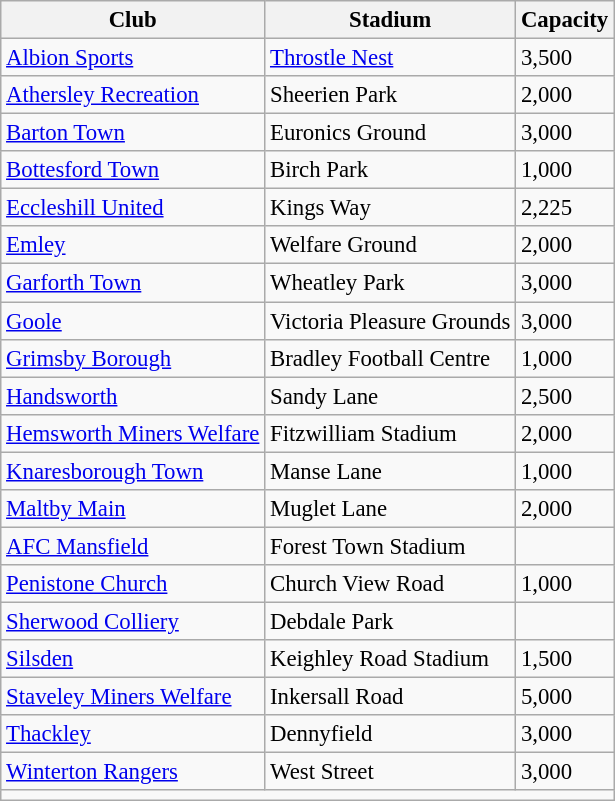<table class="wikitable sortable" style="font-size:95%">
<tr>
<th>Club</th>
<th>Stadium</th>
<th>Capacity</th>
</tr>
<tr>
<td><a href='#'>Albion Sports</a></td>
<td><a href='#'>Throstle Nest</a></td>
<td>3,500</td>
</tr>
<tr>
<td><a href='#'>Athersley Recreation</a></td>
<td>Sheerien Park</td>
<td>2,000</td>
</tr>
<tr>
<td><a href='#'>Barton Town</a></td>
<td>Euronics Ground</td>
<td>3,000</td>
</tr>
<tr>
<td><a href='#'>Bottesford Town</a></td>
<td>Birch Park</td>
<td>1,000</td>
</tr>
<tr>
<td><a href='#'>Eccleshill United</a></td>
<td>Kings Way</td>
<td>2,225</td>
</tr>
<tr>
<td><a href='#'>Emley</a></td>
<td>Welfare Ground</td>
<td>2,000</td>
</tr>
<tr>
<td><a href='#'>Garforth Town</a></td>
<td>Wheatley Park</td>
<td>3,000</td>
</tr>
<tr>
<td><a href='#'>Goole</a></td>
<td>Victoria Pleasure Grounds</td>
<td>3,000</td>
</tr>
<tr>
<td><a href='#'>Grimsby Borough</a></td>
<td>Bradley Football Centre</td>
<td>1,000</td>
</tr>
<tr>
<td><a href='#'>Handsworth</a></td>
<td>Sandy Lane</td>
<td>2,500</td>
</tr>
<tr>
<td><a href='#'>Hemsworth Miners Welfare</a></td>
<td>Fitzwilliam Stadium</td>
<td>2,000</td>
</tr>
<tr>
<td><a href='#'>Knaresborough Town</a></td>
<td>Manse Lane</td>
<td>1,000</td>
</tr>
<tr>
<td><a href='#'>Maltby Main</a></td>
<td>Muglet Lane</td>
<td>2,000</td>
</tr>
<tr>
<td><a href='#'>AFC Mansfield</a></td>
<td>Forest Town Stadium</td>
<td></td>
</tr>
<tr>
<td><a href='#'>Penistone Church</a></td>
<td>Church View Road</td>
<td>1,000</td>
</tr>
<tr>
<td><a href='#'>Sherwood Colliery</a></td>
<td>Debdale Park</td>
<td></td>
</tr>
<tr>
<td><a href='#'>Silsden</a></td>
<td>Keighley Road Stadium</td>
<td>1,500</td>
</tr>
<tr>
<td><a href='#'>Staveley Miners Welfare</a></td>
<td>Inkersall Road</td>
<td>5,000</td>
</tr>
<tr>
<td><a href='#'>Thackley</a></td>
<td>Dennyfield</td>
<td>3,000</td>
</tr>
<tr>
<td><a href='#'>Winterton Rangers</a></td>
<td>West Street</td>
<td>3,000</td>
</tr>
<tr>
<td colspan=3></td>
</tr>
</table>
